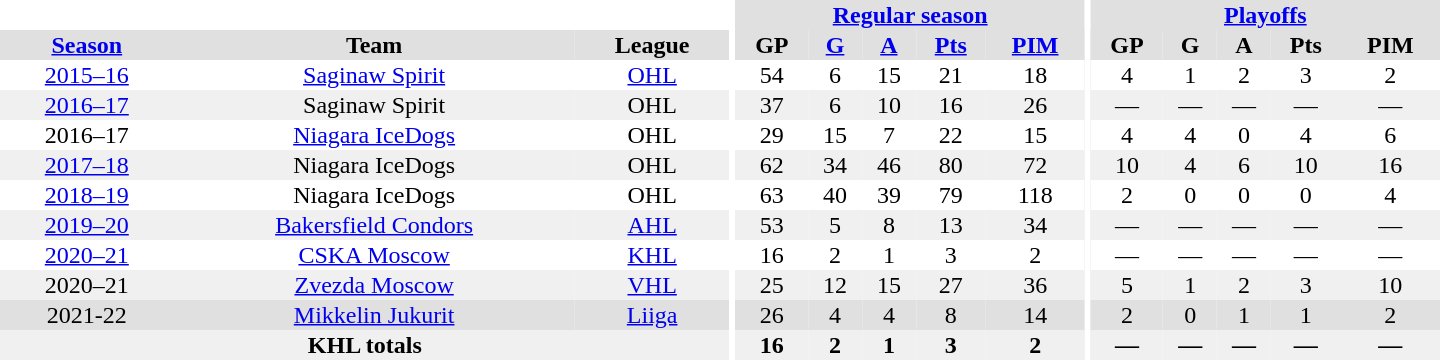<table border="0" cellpadding="1" cellspacing="0" style="text-align:center; width:60em">
<tr bgcolor="#e0e0e0">
<th colspan="3" bgcolor="#ffffff"></th>
<th rowspan="99" bgcolor="#ffffff"></th>
<th colspan="5"><a href='#'>Regular season</a></th>
<th rowspan="99" bgcolor="#ffffff"></th>
<th colspan="5"><a href='#'>Playoffs</a></th>
</tr>
<tr bgcolor="#e0e0e0">
<th><a href='#'>Season</a></th>
<th>Team</th>
<th>League</th>
<th>GP</th>
<th><a href='#'>G</a></th>
<th><a href='#'>A</a></th>
<th><a href='#'>Pts</a></th>
<th><a href='#'>PIM</a></th>
<th>GP</th>
<th>G</th>
<th>A</th>
<th>Pts</th>
<th>PIM</th>
</tr>
<tr>
<td><a href='#'>2015–16</a></td>
<td><a href='#'>Saginaw Spirit</a></td>
<td><a href='#'>OHL</a></td>
<td>54</td>
<td>6</td>
<td>15</td>
<td>21</td>
<td>18</td>
<td>4</td>
<td>1</td>
<td>2</td>
<td>3</td>
<td>2</td>
</tr>
<tr bgcolor="#f0f0f0">
<td><a href='#'>2016–17</a></td>
<td>Saginaw Spirit</td>
<td>OHL</td>
<td>37</td>
<td>6</td>
<td>10</td>
<td>16</td>
<td>26</td>
<td>—</td>
<td>—</td>
<td>—</td>
<td>—</td>
<td>—</td>
</tr>
<tr>
<td>2016–17</td>
<td><a href='#'>Niagara IceDogs</a></td>
<td>OHL</td>
<td>29</td>
<td>15</td>
<td>7</td>
<td>22</td>
<td>15</td>
<td>4</td>
<td>4</td>
<td>0</td>
<td>4</td>
<td>6</td>
</tr>
<tr bgcolor="#f0f0f0">
<td><a href='#'>2017–18</a></td>
<td>Niagara IceDogs</td>
<td>OHL</td>
<td>62</td>
<td>34</td>
<td>46</td>
<td>80</td>
<td>72</td>
<td>10</td>
<td>4</td>
<td>6</td>
<td>10</td>
<td>16</td>
</tr>
<tr>
<td><a href='#'>2018–19</a></td>
<td>Niagara IceDogs</td>
<td>OHL</td>
<td>63</td>
<td>40</td>
<td>39</td>
<td>79</td>
<td>118</td>
<td>2</td>
<td>0</td>
<td>0</td>
<td>0</td>
<td>4</td>
</tr>
<tr bgcolor="#f0f0f0">
<td><a href='#'>2019–20</a></td>
<td><a href='#'>Bakersfield Condors</a></td>
<td><a href='#'>AHL</a></td>
<td>53</td>
<td>5</td>
<td>8</td>
<td>13</td>
<td>34</td>
<td>—</td>
<td>—</td>
<td>—</td>
<td>—</td>
<td>—</td>
</tr>
<tr>
<td><a href='#'>2020–21</a></td>
<td><a href='#'>CSKA Moscow</a></td>
<td><a href='#'>KHL</a></td>
<td>16</td>
<td>2</td>
<td>1</td>
<td>3</td>
<td>2</td>
<td>—</td>
<td>—</td>
<td>—</td>
<td>—</td>
<td>—</td>
</tr>
<tr bgcolor="#f0f0f0">
<td>2020–21</td>
<td><a href='#'>Zvezda Moscow</a></td>
<td><a href='#'>VHL</a></td>
<td>25</td>
<td>12</td>
<td>15</td>
<td>27</td>
<td>36</td>
<td>5</td>
<td>1</td>
<td>2</td>
<td>3</td>
<td>10</td>
</tr>
<tr bgcolor="#e0e0e0">
<td>2021-22</td>
<td><a href='#'>Mikkelin Jukurit</a></td>
<td><a href='#'>Liiga</a></td>
<td>26</td>
<td>4</td>
<td>4</td>
<td>8</td>
<td>14</td>
<td>2</td>
<td>0</td>
<td>1</td>
<td>1</td>
<td>2</td>
</tr>
<tr bgcolor="#f0f0f0">
<th colspan="3">KHL totals</th>
<th>16</th>
<th>2</th>
<th>1</th>
<th>3</th>
<th>2</th>
<th>—</th>
<th>—</th>
<th>—</th>
<th>—</th>
<th>—</th>
</tr>
</table>
